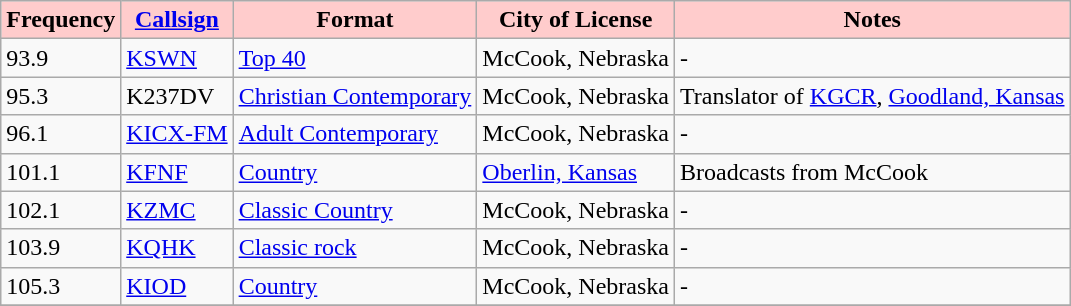<table class="wikitable" border="1">
<tr>
<th style="background:#ffcccc;"><strong>Frequency</strong></th>
<th style="background:#ffcccc;"><strong><a href='#'>Callsign</a></strong></th>
<th style="background:#ffcccc;"><strong>Format</strong></th>
<th style="background:#ffcccc;"><strong>City of License</strong></th>
<th style="background:#ffcccc;"><strong>Notes</strong></th>
</tr>
<tr>
<td>93.9</td>
<td><a href='#'>KSWN</a></td>
<td><a href='#'>Top 40</a></td>
<td>McCook, Nebraska</td>
<td>-</td>
</tr>
<tr>
<td>95.3</td>
<td>K237DV</td>
<td><a href='#'>Christian Contemporary</a></td>
<td>McCook, Nebraska</td>
<td>Translator of <a href='#'>KGCR</a>, <a href='#'>Goodland, Kansas</a></td>
</tr>
<tr>
<td>96.1</td>
<td><a href='#'>KICX-FM</a></td>
<td><a href='#'>Adult Contemporary</a></td>
<td>McCook, Nebraska</td>
<td>-</td>
</tr>
<tr>
<td>101.1</td>
<td><a href='#'>KFNF</a></td>
<td><a href='#'>Country</a></td>
<td><a href='#'>Oberlin, Kansas</a></td>
<td>Broadcasts from McCook</td>
</tr>
<tr>
<td>102.1</td>
<td><a href='#'>KZMC</a></td>
<td><a href='#'>Classic Country</a></td>
<td>McCook, Nebraska</td>
<td>-</td>
</tr>
<tr>
<td>103.9</td>
<td><a href='#'>KQHK</a></td>
<td><a href='#'>Classic rock</a></td>
<td>McCook, Nebraska</td>
<td>-</td>
</tr>
<tr>
<td>105.3</td>
<td><a href='#'>KIOD</a></td>
<td><a href='#'>Country</a></td>
<td>McCook, Nebraska</td>
<td>-</td>
</tr>
<tr>
</tr>
</table>
